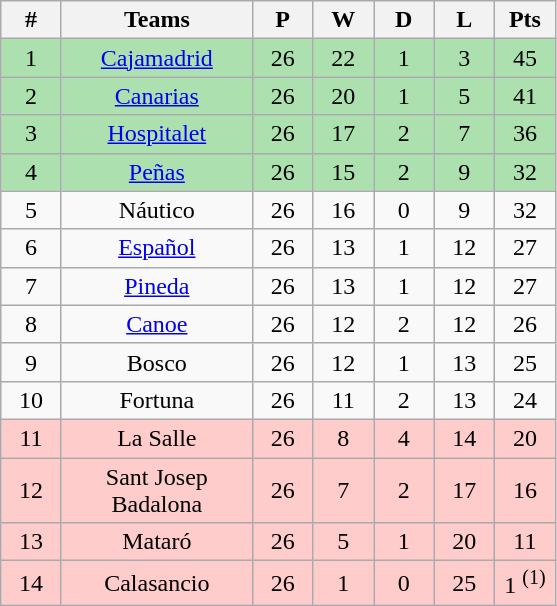<table class="wikitable" style="text-align: center;">
<tr>
<th width=33>#</th>
<th width=120>Teams</th>
<th width=33>P</th>
<th width=33>W</th>
<th width=33>D</th>
<th width=33>L</th>
<th width=33>Pts</th>
</tr>
<tr bgcolor=ACE1AF>
<td>1</td>
<td><a href='#'>Cajamadrid</a></td>
<td>26</td>
<td>22</td>
<td>1</td>
<td>3</td>
<td>45</td>
</tr>
<tr bgcolor=ACE1AF>
<td>2</td>
<td><a href='#'>Canarias</a></td>
<td>26</td>
<td>20</td>
<td>1</td>
<td>5</td>
<td>41</td>
</tr>
<tr bgcolor=ACE1AF>
<td>3</td>
<td><a href='#'>Hospitalet</a></td>
<td>26</td>
<td>17</td>
<td>2</td>
<td>7</td>
<td>36</td>
</tr>
<tr bgcolor=ACE1AF>
<td>4</td>
<td><a href='#'>Peñas</a></td>
<td>26</td>
<td>15</td>
<td>2</td>
<td>9</td>
<td>32</td>
</tr>
<tr>
<td>5</td>
<td>Náutico</td>
<td>26</td>
<td>16</td>
<td>0</td>
<td>9</td>
<td>32</td>
</tr>
<tr>
<td>6</td>
<td><a href='#'>Español</a></td>
<td>26</td>
<td>13</td>
<td>1</td>
<td>12</td>
<td>27</td>
</tr>
<tr>
<td>7</td>
<td><a href='#'>Pineda</a></td>
<td>26</td>
<td>13</td>
<td>1</td>
<td>12</td>
<td>27</td>
</tr>
<tr>
<td>8</td>
<td><a href='#'>Canoe</a></td>
<td>26</td>
<td>12</td>
<td>2</td>
<td>12</td>
<td>26</td>
</tr>
<tr>
<td>9</td>
<td>Bosco</td>
<td>26</td>
<td>12</td>
<td>1</td>
<td>13</td>
<td>25</td>
</tr>
<tr>
<td>10</td>
<td>Fortuna</td>
<td>26</td>
<td>11</td>
<td>2</td>
<td>13</td>
<td>24</td>
</tr>
<tr bgcolor=FFCCCC>
<td>11</td>
<td>La Salle</td>
<td>26</td>
<td>8</td>
<td>4</td>
<td>14</td>
<td>20</td>
</tr>
<tr bgcolor=FFCCCC>
<td>12</td>
<td>Sant Josep Badalona</td>
<td>26</td>
<td>7</td>
<td>2</td>
<td>17</td>
<td>16</td>
</tr>
<tr bgcolor=FFCCCC>
<td>13</td>
<td>Mataró</td>
<td>26</td>
<td>5</td>
<td>1</td>
<td>20</td>
<td>11</td>
</tr>
<tr bgcolor=FFCCCC>
<td>14</td>
<td>Calasancio</td>
<td>26</td>
<td>1</td>
<td>0</td>
<td>25</td>
<td>1 <sup>(1)</sup></td>
</tr>
</table>
